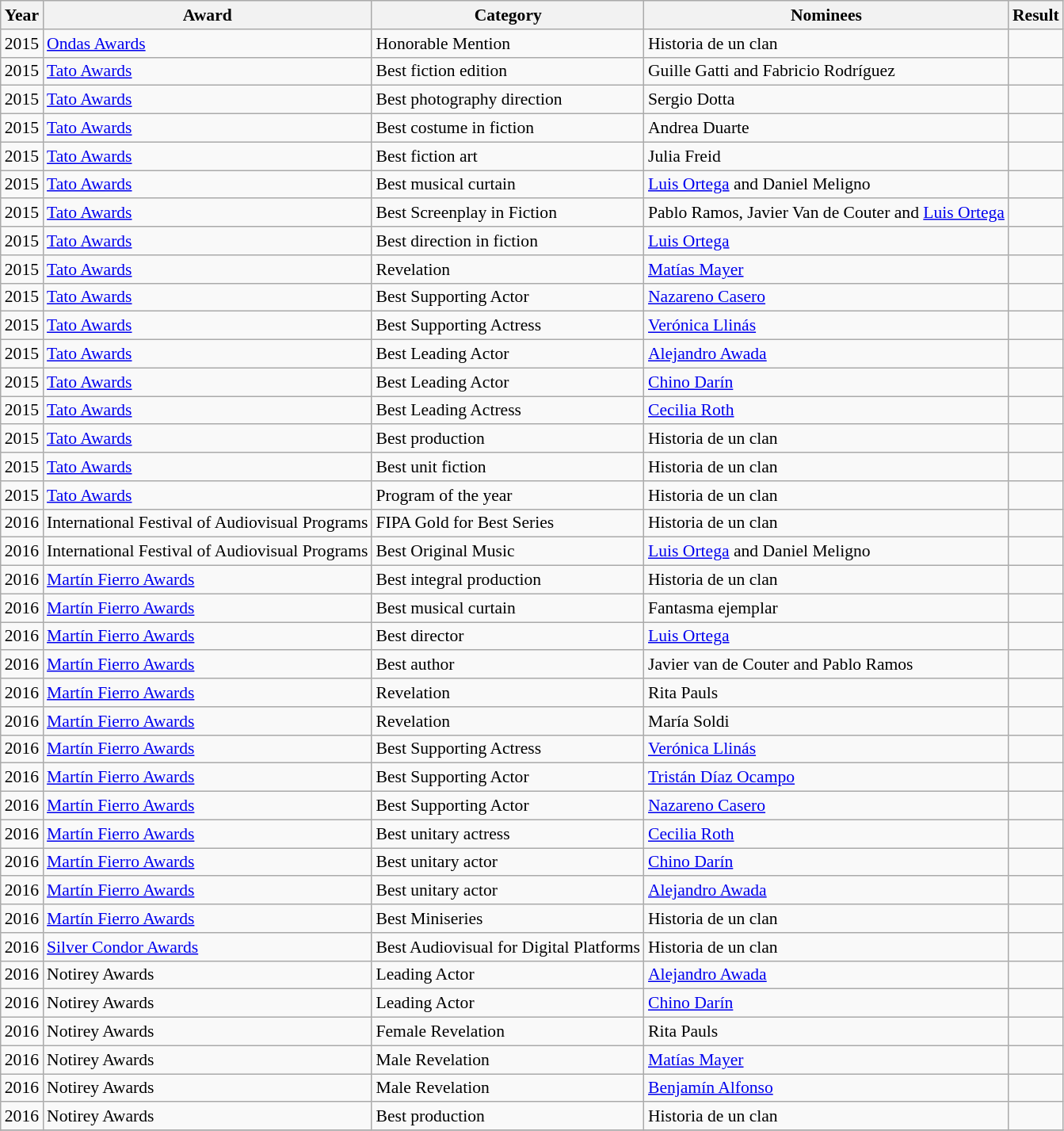<table class="wikitable" style="font-size: 90%;">
<tr>
<th>Year</th>
<th>Award</th>
<th>Category</th>
<th>Nominees</th>
<th>Result</th>
</tr>
<tr>
<td>2015</td>
<td><a href='#'>Ondas Awards</a></td>
<td>Honorable Mention</td>
<td>Historia de un clan</td>
<td></td>
</tr>
<tr>
<td>2015</td>
<td><a href='#'>Tato Awards</a></td>
<td>Best fiction edition</td>
<td>Guille Gatti and Fabricio Rodríguez</td>
<td></td>
</tr>
<tr>
<td>2015</td>
<td><a href='#'>Tato Awards</a></td>
<td>Best photography direction</td>
<td>Sergio Dotta</td>
<td></td>
</tr>
<tr>
<td>2015</td>
<td><a href='#'>Tato Awards</a></td>
<td>Best costume in fiction</td>
<td>Andrea Duarte</td>
<td></td>
</tr>
<tr>
<td>2015</td>
<td><a href='#'>Tato Awards</a></td>
<td>Best fiction art</td>
<td>Julia Freid</td>
<td></td>
</tr>
<tr>
<td>2015</td>
<td><a href='#'>Tato Awards</a></td>
<td>Best musical curtain</td>
<td><a href='#'>Luis Ortega</a> and Daniel Meligno</td>
<td></td>
</tr>
<tr>
<td>2015</td>
<td><a href='#'>Tato Awards</a></td>
<td>Best Screenplay in Fiction</td>
<td>Pablo Ramos, Javier Van de Couter and <a href='#'>Luis Ortega</a></td>
<td></td>
</tr>
<tr>
<td>2015</td>
<td><a href='#'>Tato Awards</a></td>
<td>Best direction in fiction</td>
<td><a href='#'>Luis Ortega</a></td>
<td></td>
</tr>
<tr>
<td>2015</td>
<td><a href='#'>Tato Awards</a></td>
<td>Revelation</td>
<td><a href='#'>Matías Mayer</a></td>
<td></td>
</tr>
<tr>
<td>2015</td>
<td><a href='#'>Tato Awards</a></td>
<td>Best Supporting Actor</td>
<td><a href='#'>Nazareno Casero</a></td>
<td></td>
</tr>
<tr>
<td>2015</td>
<td><a href='#'>Tato Awards</a></td>
<td>Best Supporting Actress</td>
<td><a href='#'>Verónica Llinás</a></td>
<td></td>
</tr>
<tr>
<td>2015</td>
<td><a href='#'>Tato Awards</a></td>
<td>Best Leading Actor</td>
<td><a href='#'>Alejandro Awada</a></td>
<td></td>
</tr>
<tr>
<td>2015</td>
<td><a href='#'>Tato Awards</a></td>
<td>Best Leading Actor</td>
<td><a href='#'>Chino Darín</a></td>
<td></td>
</tr>
<tr>
<td>2015</td>
<td><a href='#'>Tato Awards</a></td>
<td>Best Leading Actress</td>
<td><a href='#'>Cecilia Roth</a></td>
<td></td>
</tr>
<tr>
<td>2015</td>
<td><a href='#'>Tato Awards</a></td>
<td>Best production</td>
<td>Historia de un clan</td>
<td></td>
</tr>
<tr>
<td>2015</td>
<td><a href='#'>Tato Awards</a></td>
<td>Best unit fiction</td>
<td>Historia de un clan</td>
<td></td>
</tr>
<tr>
<td>2015</td>
<td><a href='#'>Tato Awards</a></td>
<td>Program of the year</td>
<td>Historia de un clan</td>
<td></td>
</tr>
<tr>
<td>2016</td>
<td>International Festival of Audiovisual Programs</td>
<td>FIPA Gold for Best Series</td>
<td>Historia de un clan</td>
<td></td>
</tr>
<tr>
<td>2016</td>
<td>International Festival of Audiovisual Programs</td>
<td>Best Original Music</td>
<td><a href='#'>Luis Ortega</a> and Daniel Meligno</td>
<td></td>
</tr>
<tr>
<td>2016</td>
<td><a href='#'>Martín Fierro Awards</a></td>
<td>Best integral production</td>
<td>Historia de un clan</td>
<td></td>
</tr>
<tr>
<td>2016</td>
<td><a href='#'>Martín Fierro Awards</a></td>
<td>Best musical curtain</td>
<td>Fantasma ejemplar</td>
<td></td>
</tr>
<tr>
<td>2016</td>
<td><a href='#'>Martín Fierro Awards</a></td>
<td>Best director</td>
<td><a href='#'>Luis Ortega</a></td>
<td></td>
</tr>
<tr>
<td>2016</td>
<td><a href='#'>Martín Fierro Awards</a></td>
<td>Best author</td>
<td>Javier van de Couter and Pablo Ramos</td>
<td></td>
</tr>
<tr>
<td>2016</td>
<td><a href='#'>Martín Fierro Awards</a></td>
<td>Revelation</td>
<td>Rita Pauls</td>
<td></td>
</tr>
<tr>
<td>2016</td>
<td><a href='#'>Martín Fierro Awards</a></td>
<td>Revelation</td>
<td>María Soldi</td>
<td></td>
</tr>
<tr>
<td>2016</td>
<td><a href='#'>Martín Fierro Awards</a></td>
<td>Best Supporting Actress</td>
<td><a href='#'>Verónica Llinás</a></td>
<td></td>
</tr>
<tr>
<td>2016</td>
<td><a href='#'>Martín Fierro Awards</a></td>
<td>Best Supporting Actor</td>
<td><a href='#'>Tristán Díaz Ocampo</a></td>
<td></td>
</tr>
<tr>
<td>2016</td>
<td><a href='#'>Martín Fierro Awards</a></td>
<td>Best Supporting Actor</td>
<td><a href='#'>Nazareno Casero</a></td>
<td></td>
</tr>
<tr>
<td>2016</td>
<td><a href='#'>Martín Fierro Awards</a></td>
<td>Best unitary actress</td>
<td><a href='#'>Cecilia Roth</a></td>
<td></td>
</tr>
<tr>
<td>2016</td>
<td><a href='#'>Martín Fierro Awards</a></td>
<td>Best unitary actor</td>
<td><a href='#'>Chino Darín</a></td>
<td></td>
</tr>
<tr>
<td>2016</td>
<td><a href='#'>Martín Fierro Awards</a></td>
<td>Best unitary actor</td>
<td><a href='#'>Alejandro Awada</a></td>
<td></td>
</tr>
<tr>
<td>2016</td>
<td><a href='#'>Martín Fierro Awards</a></td>
<td>Best Miniseries</td>
<td>Historia de un clan</td>
<td></td>
</tr>
<tr>
<td>2016</td>
<td><a href='#'>Silver Condor Awards</a></td>
<td>Best Audiovisual for Digital Platforms</td>
<td>Historia de un clan</td>
<td></td>
</tr>
<tr>
<td>2016</td>
<td>Notirey Awards</td>
<td>Leading Actor</td>
<td><a href='#'>Alejandro Awada</a></td>
<td></td>
</tr>
<tr>
<td>2016</td>
<td>Notirey Awards</td>
<td>Leading Actor</td>
<td><a href='#'>Chino Darín</a></td>
<td></td>
</tr>
<tr>
<td>2016</td>
<td>Notirey Awards</td>
<td>Female Revelation</td>
<td>Rita Pauls</td>
<td></td>
</tr>
<tr>
<td>2016</td>
<td>Notirey Awards</td>
<td>Male Revelation</td>
<td><a href='#'>Matías Mayer</a></td>
<td></td>
</tr>
<tr>
<td>2016</td>
<td>Notirey Awards</td>
<td>Male Revelation</td>
<td><a href='#'>Benjamín Alfonso</a></td>
<td></td>
</tr>
<tr>
<td>2016</td>
<td>Notirey Awards</td>
<td>Best production</td>
<td>Historia de un clan</td>
<td></td>
</tr>
<tr>
</tr>
</table>
